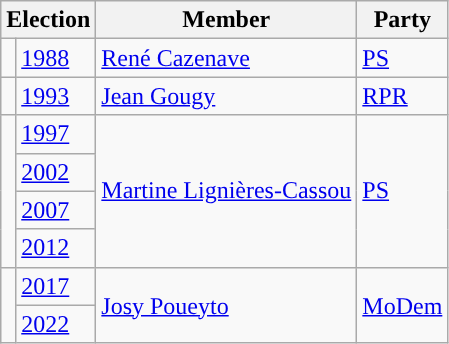<table class="wikitable">
<tr>
<th colspan=2>Election</th>
<th>Member</th>
<th>Party</th>
</tr>
<tr>
<td style="background-color: "></td>
<td><a href='#'>1988</a></td>
<td><a href='#'>René Cazenave</a></td>
<td><a href='#'>PS</a></td>
</tr>
<tr>
<td style="background-color: "></td>
<td><a href='#'>1993</a></td>
<td><a href='#'>Jean Gougy</a></td>
<td><a href='#'>RPR</a></td>
</tr>
<tr>
<td rowspan="4" style="background-color: "></td>
<td><a href='#'>1997</a></td>
<td rowspan="4"><a href='#'>Martine Lignières-Cassou</a></td>
<td rowspan="4"><a href='#'>PS</a></td>
</tr>
<tr>
<td><a href='#'>2002</a></td>
</tr>
<tr>
<td><a href='#'>2007</a></td>
</tr>
<tr>
<td><a href='#'>2012</a></td>
</tr>
<tr>
<td rowspan="2" style="background-color: "></td>
<td><a href='#'>2017</a></td>
<td rowspan="2"><a href='#'>Josy Poueyto</a></td>
<td rowspan="2"><a href='#'>MoDem</a></td>
</tr>
<tr>
<td><a href='#'>2022</a></td>
</tr>
</table>
